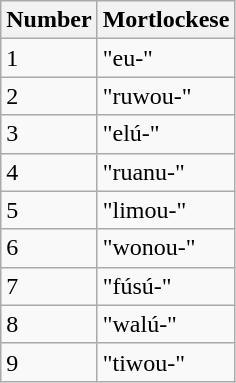<table class="wikitable">
<tr>
<th>Number</th>
<th>Mortlockese</th>
</tr>
<tr>
<td>1</td>
<td>"eu-"</td>
</tr>
<tr>
<td>2</td>
<td>"ruwou-"</td>
</tr>
<tr>
<td>3</td>
<td>"elú-"</td>
</tr>
<tr>
<td>4</td>
<td>"ruanu-"</td>
</tr>
<tr>
<td>5</td>
<td>"limou-"</td>
</tr>
<tr>
<td>6</td>
<td>"wonou-"</td>
</tr>
<tr>
<td>7</td>
<td>"fúsú-"</td>
</tr>
<tr>
<td>8</td>
<td>"walú-"</td>
</tr>
<tr>
<td>9</td>
<td>"tiwou-"</td>
</tr>
</table>
